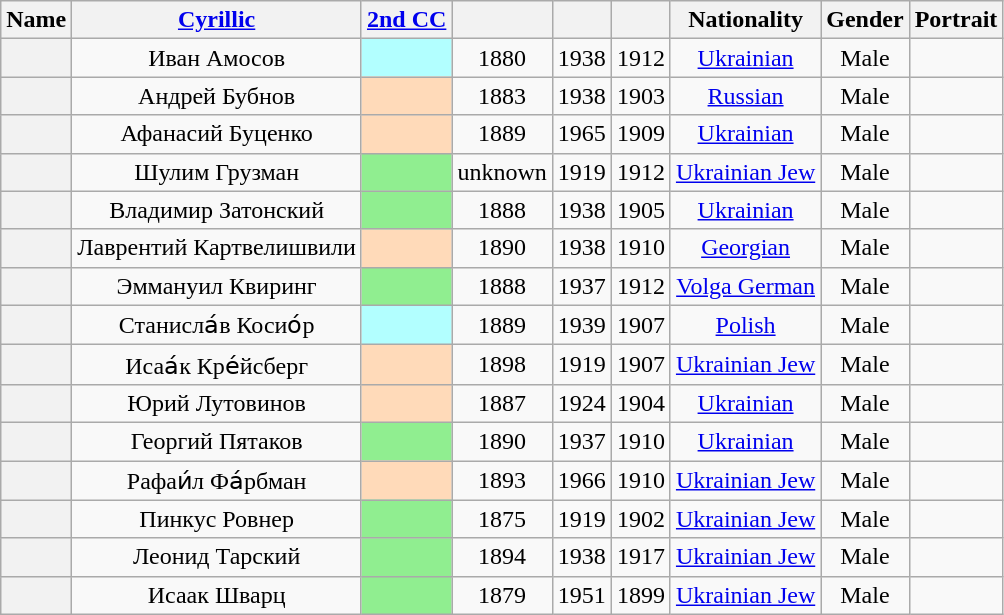<table class="wikitable sortable" style=text-align:center>
<tr>
<th scope="col">Name</th>
<th scope="col" class="unsortable"><a href='#'>Cyrillic</a></th>
<th scope="col"><a href='#'>2nd CC</a></th>
<th scope="col"></th>
<th scope="col"></th>
<th scope="col"></th>
<th scope="col">Nationality</th>
<th scope="col">Gender</th>
<th scope="col" class="unsortable">Portrait</th>
</tr>
<tr>
<th align="center" scope="row" style="font-weight:normal;"></th>
<td>Иван Амосов</td>
<td bgcolor = #B2FFFF></td>
<td>1880</td>
<td>1938</td>
<td>1912</td>
<td><a href='#'>Ukrainian</a></td>
<td>Male</td>
<td></td>
</tr>
<tr>
<th align="center" scope="row" style="font-weight:normal;"></th>
<td>Андрей Бубнов</td>
<td bgcolor = PeachPuff></td>
<td>1883</td>
<td>1938</td>
<td>1903</td>
<td><a href='#'>Russian</a></td>
<td>Male</td>
<td></td>
</tr>
<tr>
<th align="center" scope="row" style="font-weight:normal;"></th>
<td>Афанасий Буценко</td>
<td bgcolor = PeachPuff></td>
<td>1889</td>
<td>1965</td>
<td>1909</td>
<td><a href='#'>Ukrainian</a></td>
<td>Male</td>
<td></td>
</tr>
<tr>
<th align="center" scope="row" style="font-weight:normal;"></th>
<td>Шулим Грузман</td>
<td bgcolor = LightGreen></td>
<td>unknown</td>
<td>1919</td>
<td>1912</td>
<td><a href='#'>Ukrainian Jew</a></td>
<td>Male</td>
<td></td>
</tr>
<tr>
<th align="center" scope="row" style="font-weight:normal;"></th>
<td>Владимир Затонский</td>
<td bgcolor = LightGreen></td>
<td>1888</td>
<td>1938</td>
<td>1905</td>
<td><a href='#'>Ukrainian</a></td>
<td>Male</td>
<td></td>
</tr>
<tr>
<th align="center" scope="row" style="font-weight:normal;"></th>
<td>Лаврентий Картвелишвили</td>
<td bgcolor = PeachPuff></td>
<td>1890</td>
<td>1938</td>
<td>1910</td>
<td><a href='#'>Georgian</a></td>
<td>Male</td>
<td></td>
</tr>
<tr>
<th align="center" scope="row" style="font-weight:normal;"></th>
<td>Эммануил Квиринг</td>
<td bgcolor = LightGreen></td>
<td>1888</td>
<td>1937</td>
<td>1912</td>
<td><a href='#'>Volga German</a></td>
<td>Male</td>
<td></td>
</tr>
<tr>
<th align="center" scope="row" style="font-weight:normal;"></th>
<td>Станисла́в Косио́р</td>
<td bgcolor = #B2FFFF></td>
<td>1889</td>
<td>1939</td>
<td>1907</td>
<td><a href='#'>Polish</a></td>
<td>Male</td>
<td></td>
</tr>
<tr>
<th align="center" scope="row" style="font-weight:normal;"></th>
<td>Исаа́к Кре́йсберг</td>
<td bgcolor = PeachPuff></td>
<td>1898</td>
<td>1919</td>
<td>1907</td>
<td><a href='#'>Ukrainian Jew</a></td>
<td>Male</td>
<td></td>
</tr>
<tr>
<th align="center" scope="row" style="font-weight:normal;"></th>
<td>Юрий Лутовинов</td>
<td bgcolor = PeachPuff></td>
<td>1887</td>
<td>1924</td>
<td>1904</td>
<td><a href='#'>Ukrainian</a></td>
<td>Male</td>
<td></td>
</tr>
<tr>
<th align="center" scope="row" style="font-weight:normal;"></th>
<td>Георгий Пятаков</td>
<td bgcolor = LightGreen></td>
<td>1890</td>
<td>1937</td>
<td>1910</td>
<td><a href='#'>Ukrainian</a></td>
<td>Male</td>
<td></td>
</tr>
<tr>
<th align="center" scope="row" style="font-weight:normal;"></th>
<td>Рафаи́л Фа́рбман</td>
<td bgcolor = PeachPuff></td>
<td>1893</td>
<td>1966</td>
<td>1910</td>
<td><a href='#'>Ukrainian Jew</a></td>
<td>Male</td>
<td></td>
</tr>
<tr>
<th align="center" scope="row" style="font-weight:normal;"></th>
<td>Пинкус Ровнер</td>
<td bgcolor = LightGreen></td>
<td>1875</td>
<td>1919</td>
<td>1902</td>
<td><a href='#'>Ukrainian Jew</a></td>
<td>Male</td>
<td></td>
</tr>
<tr>
<th align="center" scope="row" style="font-weight:normal;"></th>
<td>Леонид Тарский</td>
<td bgcolor = LightGreen></td>
<td>1894</td>
<td>1938</td>
<td>1917</td>
<td><a href='#'>Ukrainian Jew</a></td>
<td>Male</td>
<td></td>
</tr>
<tr>
<th align="center" scope="row" style="font-weight:normal;"></th>
<td>Исаак Шварц</td>
<td bgcolor = LightGreen></td>
<td>1879</td>
<td>1951</td>
<td>1899</td>
<td><a href='#'>Ukrainian Jew</a></td>
<td>Male</td>
<td></td>
</tr>
</table>
